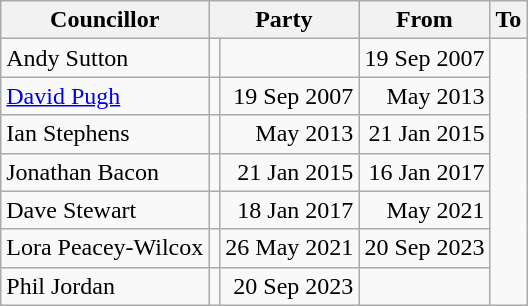<table class=wikitable>
<tr>
<th>Councillor</th>
<th colspan=2>Party</th>
<th>From</th>
<th>To</th>
</tr>
<tr>
<td>Andy Sutton</td>
<td></td>
<td></td>
<td align=right>19 Sep 2007</td>
</tr>
<tr>
<td><a href='#'>David Pugh</a></td>
<td></td>
<td align=right>19 Sep 2007</td>
<td align=right>May 2013</td>
</tr>
<tr>
<td>Ian Stephens</td>
<td></td>
<td align=right>May 2013</td>
<td align=right>21 Jan 2015</td>
</tr>
<tr>
<td>Jonathan Bacon</td>
<td></td>
<td align=right>21 Jan 2015</td>
<td align=right>16 Jan 2017</td>
</tr>
<tr>
<td>Dave Stewart</td>
<td></td>
<td align=right>18 Jan 2017</td>
<td align=right>May 2021</td>
</tr>
<tr>
<td>Lora Peacey-Wilcox</td>
<td></td>
<td align=right>26 May 2021</td>
<td align=right>20 Sep 2023</td>
</tr>
<tr>
<td>Phil Jordan</td>
<td></td>
<td align=right>20 Sep 2023</td>
<td align=right></td>
</tr>
</table>
